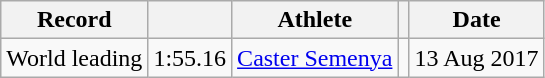<table class="wikitable">
<tr>
<th>Record</th>
<th></th>
<th>Athlete</th>
<th></th>
<th>Date</th>
</tr>
<tr>
<td>World leading</td>
<td>1:55.16</td>
<td><a href='#'>Caster Semenya</a></td>
<td></td>
<td align=right>13 Aug 2017</td>
</tr>
</table>
